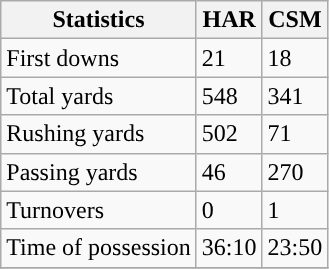<table class="wikitable" style="float: left;">
<tr>
<th>Statistics</th>
<th>HAR</th>
<th>CSM</th>
</tr>
<tr>
<td>First downs</td>
<td>21</td>
<td>18</td>
</tr>
<tr>
<td>Total yards</td>
<td>548</td>
<td>341</td>
</tr>
<tr>
<td>Rushing yards</td>
<td>502</td>
<td>71</td>
</tr>
<tr>
<td>Passing yards</td>
<td>46</td>
<td>270</td>
</tr>
<tr>
<td>Turnovers</td>
<td>0</td>
<td>1</td>
</tr>
<tr>
<td>Time of possession</td>
<td>36:10</td>
<td>23:50</td>
</tr>
<tr>
</tr>
</table>
